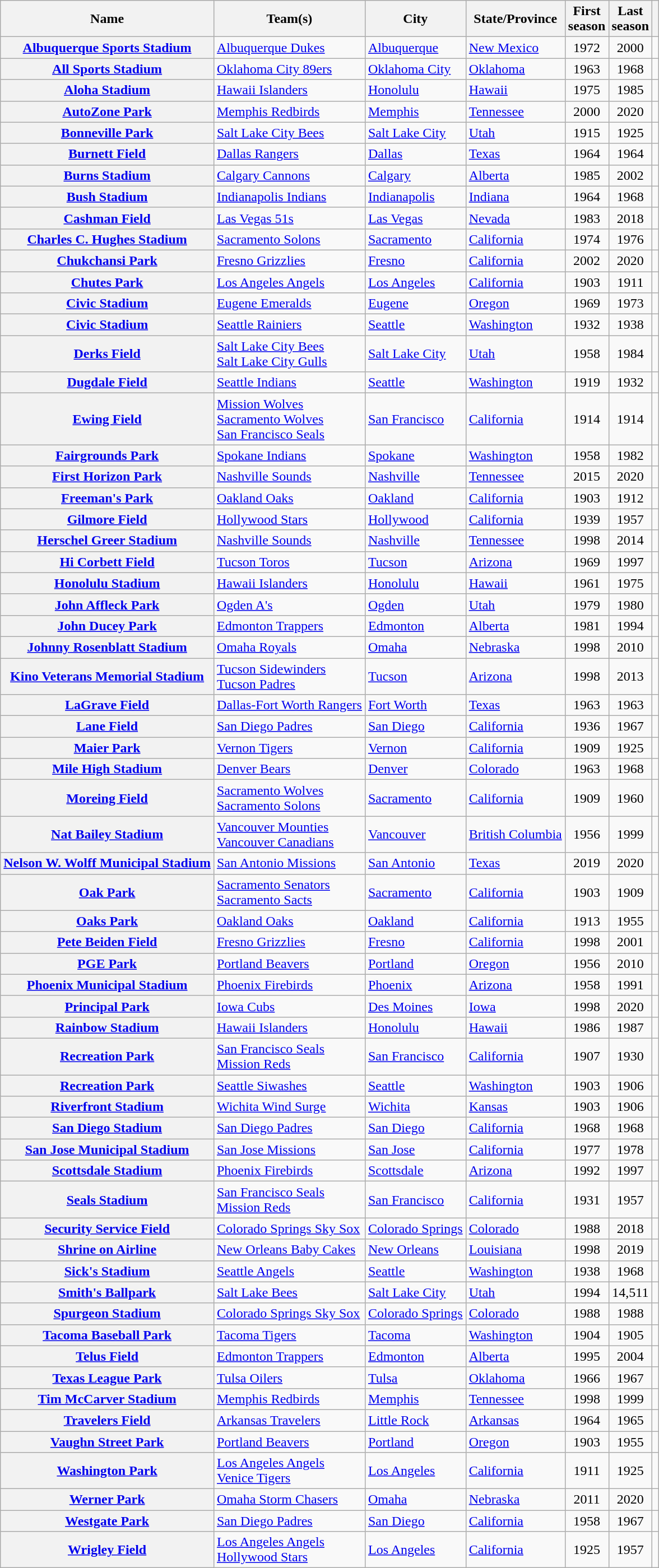<table class="wikitable sortable plainrowheaders" style="text-align:left">
<tr>
<th scope="col">Name</th>
<th scope="col">Team(s)</th>
<th scope="col">City</th>
<th scope="col">State/Province</th>
<th scope="col">First<br>season</th>
<th scope="col">Last<br>season</th>
<th scope="col" class="unsortable"></th>
</tr>
<tr>
<th scope="row"><a href='#'>Albuquerque Sports Stadium</a></th>
<td><a href='#'>Albuquerque Dukes</a></td>
<td><a href='#'>Albuquerque</a></td>
<td><a href='#'>New Mexico</a></td>
<td style="text-align:center">1972</td>
<td style="text-align:center">2000</td>
<td style="text-align:center"></td>
</tr>
<tr>
<th scope="row"><a href='#'>All Sports Stadium</a></th>
<td><a href='#'>Oklahoma City 89ers</a></td>
<td><a href='#'>Oklahoma City</a></td>
<td><a href='#'>Oklahoma</a></td>
<td style="text-align:center">1963</td>
<td style="text-align:center">1968</td>
<td style="text-align:center"></td>
</tr>
<tr>
<th scope="row"><a href='#'>Aloha Stadium</a></th>
<td><a href='#'>Hawaii Islanders</a></td>
<td><a href='#'>Honolulu</a></td>
<td><a href='#'>Hawaii</a></td>
<td style="text-align:center">1975</td>
<td style="text-align:center">1985</td>
<td style="text-align:center"></td>
</tr>
<tr>
<th scope="row"><a href='#'>AutoZone Park</a></th>
<td><a href='#'>Memphis Redbirds</a></td>
<td><a href='#'>Memphis</a></td>
<td><a href='#'>Tennessee</a></td>
<td style="text-align:center">2000</td>
<td style="text-align:center">2020</td>
<td style="text-align:center"></td>
</tr>
<tr>
<th scope="row"><a href='#'>Bonneville Park</a></th>
<td><a href='#'>Salt Lake City Bees</a></td>
<td><a href='#'>Salt Lake City</a></td>
<td><a href='#'>Utah</a></td>
<td style="text-align:center">1915</td>
<td style="text-align:center">1925</td>
<td style="text-align:center"></td>
</tr>
<tr>
<th scope="row"><a href='#'>Burnett Field</a></th>
<td><a href='#'>Dallas Rangers</a></td>
<td><a href='#'>Dallas</a></td>
<td><a href='#'>Texas</a></td>
<td style="text-align:center">1964</td>
<td style="text-align:center">1964</td>
<td style="text-align:center"></td>
</tr>
<tr>
<th scope="row"><a href='#'>Burns Stadium</a></th>
<td><a href='#'>Calgary Cannons</a></td>
<td><a href='#'>Calgary</a></td>
<td><a href='#'>Alberta</a></td>
<td style="text-align:center">1985</td>
<td style="text-align:center">2002</td>
<td style="text-align:center"></td>
</tr>
<tr>
<th scope="row"><a href='#'>Bush Stadium</a></th>
<td><a href='#'>Indianapolis Indians</a></td>
<td><a href='#'>Indianapolis</a></td>
<td><a href='#'>Indiana</a></td>
<td style="text-align:center">1964</td>
<td style="text-align:center">1968</td>
<td style="text-align:center"></td>
</tr>
<tr>
<th scope="row"><a href='#'>Cashman Field</a></th>
<td><a href='#'>Las Vegas 51s</a></td>
<td><a href='#'>Las Vegas</a></td>
<td><a href='#'>Nevada</a></td>
<td style="text-align:center">1983</td>
<td style="text-align:center">2018</td>
<td style="text-align:center"></td>
</tr>
<tr>
<th scope="row"><a href='#'>Charles C. Hughes Stadium</a></th>
<td><a href='#'>Sacramento Solons</a></td>
<td><a href='#'>Sacramento</a></td>
<td><a href='#'>California</a></td>
<td style="text-align:center">1974</td>
<td style="text-align:center">1976</td>
<td style="text-align:center"><br>
</td>
</tr>
<tr>
<th scope="row"><a href='#'>Chukchansi Park</a></th>
<td><a href='#'>Fresno Grizzlies</a></td>
<td><a href='#'>Fresno</a></td>
<td><a href='#'>California</a></td>
<td style="text-align:center">2002</td>
<td style="text-align:center">2020</td>
<td style="text-align:center"></td>
</tr>
<tr>
<th scope="row"><a href='#'>Chutes Park</a></th>
<td><a href='#'>Los Angeles Angels</a></td>
<td><a href='#'>Los Angeles</a></td>
<td><a href='#'>California</a></td>
<td style="text-align:center">1903</td>
<td style="text-align:center">1911</td>
<td style="text-align:center"></td>
</tr>
<tr>
<th scope="row"><a href='#'>Civic Stadium</a></th>
<td><a href='#'>Eugene Emeralds</a></td>
<td><a href='#'>Eugene</a></td>
<td><a href='#'>Oregon</a></td>
<td style="text-align:center">1969</td>
<td style="text-align:center">1973</td>
<td style="text-align:center"></td>
</tr>
<tr>
<th scope="row"><a href='#'>Civic Stadium</a></th>
<td><a href='#'>Seattle Rainiers</a></td>
<td><a href='#'>Seattle</a></td>
<td><a href='#'>Washington</a></td>
<td style="text-align:center">1932</td>
<td style="text-align:center">1938</td>
<td style="text-align:center"><br>
</td>
</tr>
<tr>
<th scope="row"><a href='#'>Derks Field</a></th>
<td><a href='#'>Salt Lake City Bees</a><br><a href='#'>Salt Lake City Gulls</a></td>
<td><a href='#'>Salt Lake City</a></td>
<td><a href='#'>Utah</a></td>
<td style="text-align:center">1958</td>
<td style="text-align:center">1984</td>
<td style="text-align:center"></td>
</tr>
<tr>
<th scope="row"><a href='#'>Dugdale Field</a></th>
<td><a href='#'>Seattle Indians</a></td>
<td><a href='#'>Seattle</a></td>
<td><a href='#'>Washington</a></td>
<td style="text-align:center">1919</td>
<td style="text-align:center">1932</td>
<td style="text-align:center"></td>
</tr>
<tr>
<th scope="row"><a href='#'>Ewing Field</a></th>
<td><a href='#'>Mission Wolves</a><br><a href='#'>Sacramento Wolves</a><br><a href='#'>San Francisco Seals</a></td>
<td><a href='#'>San Francisco</a></td>
<td><a href='#'>California</a></td>
<td style="text-align:center">1914</td>
<td style="text-align:center">1914</td>
<td style="text-align:center"></td>
</tr>
<tr>
<th scope="row"><a href='#'>Fairgrounds Park</a></th>
<td><a href='#'>Spokane Indians</a></td>
<td><a href='#'>Spokane</a></td>
<td><a href='#'>Washington</a></td>
<td style="text-align:center">1958</td>
<td style="text-align:center">1982</td>
<td style="text-align:center"></td>
</tr>
<tr>
<th scope="row"><a href='#'>First Horizon Park</a></th>
<td><a href='#'>Nashville Sounds</a></td>
<td><a href='#'>Nashville</a></td>
<td><a href='#'>Tennessee</a></td>
<td style="text-align:center">2015</td>
<td style="text-align:center">2020</td>
<td style="text-align:center"></td>
</tr>
<tr>
<th scope="row"><a href='#'>Freeman's Park</a></th>
<td><a href='#'>Oakland Oaks</a></td>
<td><a href='#'>Oakland</a></td>
<td><a href='#'>California</a></td>
<td style="text-align:center">1903</td>
<td style="text-align:center">1912</td>
<td style="text-align:center"></td>
</tr>
<tr>
<th scope="row"><a href='#'>Gilmore Field</a></th>
<td><a href='#'>Hollywood Stars</a></td>
<td><a href='#'>Hollywood</a></td>
<td><a href='#'>California</a></td>
<td style="text-align:center">1939</td>
<td style="text-align:center">1957</td>
<td style="text-align:center"><br></td>
</tr>
<tr>
<th scope="row"><a href='#'>Herschel Greer Stadium</a></th>
<td><a href='#'>Nashville Sounds</a></td>
<td><a href='#'>Nashville</a></td>
<td><a href='#'>Tennessee</a></td>
<td style="text-align:center">1998</td>
<td style="text-align:center">2014</td>
<td style="text-align:center"></td>
</tr>
<tr>
<th scope="row"><a href='#'>Hi Corbett Field</a></th>
<td><a href='#'>Tucson Toros</a></td>
<td><a href='#'>Tucson</a></td>
<td><a href='#'>Arizona</a></td>
<td style="text-align:center">1969</td>
<td style="text-align:center">1997</td>
<td style="text-align:center"></td>
</tr>
<tr>
<th scope="row"><a href='#'>Honolulu Stadium</a></th>
<td><a href='#'>Hawaii Islanders</a></td>
<td><a href='#'>Honolulu</a></td>
<td><a href='#'>Hawaii</a></td>
<td style="text-align:center">1961</td>
<td style="text-align:center">1975</td>
<td style="text-align:center"></td>
</tr>
<tr>
<th scope="row"><a href='#'>John Affleck Park</a></th>
<td><a href='#'>Ogden A's</a></td>
<td><a href='#'>Ogden</a></td>
<td><a href='#'>Utah</a></td>
<td style="text-align:center">1979</td>
<td style="text-align:center">1980</td>
<td style="text-align:center"></td>
</tr>
<tr>
<th scope="row"><a href='#'>John Ducey Park</a></th>
<td><a href='#'>Edmonton Trappers</a></td>
<td><a href='#'>Edmonton</a></td>
<td><a href='#'>Alberta</a></td>
<td style="text-align:center">1981</td>
<td style="text-align:center">1994</td>
<td style="text-align:center"></td>
</tr>
<tr>
<th scope="row"><a href='#'>Johnny Rosenblatt Stadium</a></th>
<td><a href='#'>Omaha Royals</a></td>
<td><a href='#'>Omaha</a></td>
<td><a href='#'>Nebraska</a></td>
<td style="text-align:center">1998</td>
<td style="text-align:center">2010</td>
<td style="text-align:center"></td>
</tr>
<tr>
<th scope="row"><a href='#'>Kino Veterans Memorial Stadium</a></th>
<td><a href='#'>Tucson Sidewinders</a><br><a href='#'>Tucson Padres</a></td>
<td><a href='#'>Tucson</a></td>
<td><a href='#'>Arizona</a></td>
<td style="text-align:center">1998</td>
<td style="text-align:center">2013</td>
<td style="text-align:center"></td>
</tr>
<tr>
<th scope="row"><a href='#'>LaGrave Field</a></th>
<td><a href='#'>Dallas-Fort Worth Rangers</a></td>
<td><a href='#'>Fort Worth</a></td>
<td><a href='#'>Texas</a></td>
<td style="text-align:center">1963</td>
<td style="text-align:center">1963</td>
<td style="text-align:center"></td>
</tr>
<tr>
<th scope="row"><a href='#'>Lane Field</a></th>
<td><a href='#'>San Diego Padres</a></td>
<td><a href='#'>San Diego</a></td>
<td><a href='#'>California</a></td>
<td style="text-align:center">1936</td>
<td style="text-align:center">1967</td>
<td style="text-align:center"><br></td>
</tr>
<tr>
<th scope="row"><a href='#'>Maier Park</a></th>
<td><a href='#'>Vernon Tigers</a></td>
<td><a href='#'>Vernon</a></td>
<td><a href='#'>California</a></td>
<td style="text-align:center">1909</td>
<td style="text-align:center">1925</td>
<td style="text-align:center"></td>
</tr>
<tr>
<th scope="row"><a href='#'>Mile High Stadium</a></th>
<td><a href='#'>Denver Bears</a></td>
<td><a href='#'>Denver</a></td>
<td><a href='#'>Colorado</a></td>
<td style="text-align:center">1963</td>
<td style="text-align:center">1968</td>
<td style="text-align:center"></td>
</tr>
<tr>
<th scope="row"><a href='#'>Moreing Field</a></th>
<td><a href='#'>Sacramento Wolves</a><br><a href='#'>Sacramento Solons</a></td>
<td><a href='#'>Sacramento</a></td>
<td><a href='#'>California</a></td>
<td style="text-align:center">1909</td>
<td style="text-align:center">1960</td>
<td style="text-align:center"></td>
</tr>
<tr>
<th scope="row"><a href='#'>Nat Bailey Stadium</a></th>
<td><a href='#'>Vancouver Mounties</a><br><a href='#'>Vancouver Canadians</a></td>
<td><a href='#'>Vancouver</a></td>
<td><a href='#'>British Columbia</a></td>
<td style="text-align:center">1956</td>
<td style="text-align:center">1999</td>
<td style="text-align:center"></td>
</tr>
<tr>
<th scope="row"><a href='#'>Nelson W. Wolff Municipal Stadium</a></th>
<td><a href='#'>San Antonio Missions</a></td>
<td><a href='#'>San Antonio</a></td>
<td><a href='#'>Texas</a></td>
<td style="text-align:center">2019</td>
<td style="text-align:center">2020</td>
<td style="text-align:center"></td>
</tr>
<tr>
<th scope="row"><a href='#'>Oak Park</a></th>
<td><a href='#'>Sacramento Senators</a><br><a href='#'>Sacramento Sacts</a></td>
<td><a href='#'>Sacramento</a></td>
<td><a href='#'>California</a></td>
<td style="text-align:center">1903</td>
<td style="text-align:center">1909</td>
<td style="text-align:center"></td>
</tr>
<tr>
<th scope="row"><a href='#'>Oaks Park</a></th>
<td><a href='#'>Oakland Oaks</a></td>
<td><a href='#'>Oakland</a></td>
<td><a href='#'>California</a></td>
<td style="text-align:center">1913</td>
<td style="text-align:center">1955</td>
<td style="text-align:center"></td>
</tr>
<tr>
<th scope="row"><a href='#'>Pete Beiden Field</a></th>
<td><a href='#'>Fresno Grizzlies</a></td>
<td><a href='#'>Fresno</a></td>
<td><a href='#'>California</a></td>
<td style="text-align:center">1998</td>
<td style="text-align:center">2001</td>
<td style="text-align:center"></td>
</tr>
<tr>
<th scope="row"><a href='#'>PGE Park</a></th>
<td><a href='#'>Portland Beavers</a></td>
<td><a href='#'>Portland</a></td>
<td><a href='#'>Oregon</a></td>
<td style="text-align:center">1956</td>
<td style="text-align:center">2010</td>
<td style="text-align:center"></td>
</tr>
<tr>
<th scope="row"><a href='#'>Phoenix Municipal Stadium</a></th>
<td><a href='#'>Phoenix Firebirds</a></td>
<td><a href='#'>Phoenix</a></td>
<td><a href='#'>Arizona</a></td>
<td style="text-align:center">1958</td>
<td style="text-align:center">1991</td>
<td style="text-align:center"></td>
</tr>
<tr>
<th scope="row"><a href='#'>Principal Park</a></th>
<td><a href='#'>Iowa Cubs</a></td>
<td><a href='#'>Des Moines</a></td>
<td><a href='#'>Iowa</a></td>
<td style="text-align:center">1998</td>
<td style="text-align:center">2020</td>
<td style="text-align:center"></td>
</tr>
<tr>
<th scope="row"><a href='#'>Rainbow Stadium</a></th>
<td><a href='#'>Hawaii Islanders</a></td>
<td><a href='#'>Honolulu</a></td>
<td><a href='#'>Hawaii</a></td>
<td style="text-align:center">1986</td>
<td style="text-align:center">1987</td>
<td style="text-align:center"></td>
</tr>
<tr>
<th scope="row"><a href='#'>Recreation Park</a></th>
<td><a href='#'>San Francisco Seals</a><br><a href='#'>Mission Reds</a></td>
<td><a href='#'>San Francisco</a></td>
<td><a href='#'>California</a></td>
<td style="text-align:center">1907</td>
<td style="text-align:center">1930</td>
<td style="text-align:center"></td>
</tr>
<tr>
<th scope="row"><a href='#'>Recreation Park</a></th>
<td><a href='#'>Seattle Siwashes</a></td>
<td><a href='#'>Seattle</a></td>
<td><a href='#'>Washington</a></td>
<td style="text-align:center">1903</td>
<td style="text-align:center">1906</td>
<td style="text-align:center"><br></td>
</tr>
<tr>
<th scope="row"><a href='#'>Riverfront Stadium</a></th>
<td><a href='#'>Wichita Wind Surge</a></td>
<td><a href='#'>Wichita</a></td>
<td><a href='#'>Kansas</a></td>
<td style="text-align:center">1903</td>
<td style="text-align:center">1906</td>
<td style="text-align:center"></td>
</tr>
<tr>
<th scope="row"><a href='#'>San Diego Stadium</a></th>
<td><a href='#'>San Diego Padres</a></td>
<td><a href='#'>San Diego</a></td>
<td><a href='#'>California</a></td>
<td style="text-align:center">1968</td>
<td style="text-align:center">1968</td>
<td style="text-align:center"></td>
</tr>
<tr>
<th scope="row"><a href='#'>San Jose Municipal Stadium</a></th>
<td><a href='#'>San Jose Missions</a></td>
<td><a href='#'>San Jose</a></td>
<td><a href='#'>California</a></td>
<td style="text-align:center">1977</td>
<td style="text-align:center">1978</td>
<td style="text-align:center"></td>
</tr>
<tr>
<th scope="row"><a href='#'>Scottsdale Stadium</a></th>
<td><a href='#'>Phoenix Firebirds</a></td>
<td><a href='#'>Scottsdale</a></td>
<td><a href='#'>Arizona</a></td>
<td style="text-align:center">1992</td>
<td style="text-align:center">1997</td>
<td style="text-align:center"></td>
</tr>
<tr>
<th scope="row"><a href='#'>Seals Stadium</a></th>
<td><a href='#'>San Francisco Seals</a><br><a href='#'>Mission Reds</a></td>
<td><a href='#'>San Francisco</a></td>
<td><a href='#'>California</a></td>
<td style="text-align:center">1931</td>
<td style="text-align:center">1957</td>
<td style="text-align:center"></td>
</tr>
<tr>
<th scope="row"><a href='#'>Security Service Field</a></th>
<td><a href='#'>Colorado Springs Sky Sox</a></td>
<td><a href='#'>Colorado Springs</a></td>
<td><a href='#'>Colorado</a></td>
<td style="text-align:center">1988</td>
<td style="text-align:center">2018</td>
<td style="text-align:center"></td>
</tr>
<tr>
<th scope="row"><a href='#'>Shrine on Airline</a></th>
<td><a href='#'>New Orleans Baby Cakes</a></td>
<td><a href='#'>New Orleans</a></td>
<td><a href='#'>Louisiana</a></td>
<td style="text-align:center">1998</td>
<td style="text-align:center">2019</td>
<td style="text-align:center"></td>
</tr>
<tr>
<th scope="row"><a href='#'>Sick's Stadium</a></th>
<td><a href='#'>Seattle Angels</a></td>
<td><a href='#'>Seattle</a></td>
<td><a href='#'>Washington</a></td>
<td style="text-align:center">1938</td>
<td style="text-align:center">1968</td>
<td style="text-align:center"></td>
</tr>
<tr>
<th scope="row"><a href='#'>Smith's Ballpark</a></th>
<td><a href='#'>Salt Lake Bees</a></td>
<td><a href='#'>Salt Lake City</a></td>
<td><a href='#'>Utah</a></td>
<td style="text-align:center">1994</td>
<td style="text-align:center">14,511</td>
<td style="text-align:center"><br></td>
</tr>
<tr>
<th scope="row"><a href='#'>Spurgeon Stadium</a></th>
<td><a href='#'>Colorado Springs Sky Sox</a></td>
<td><a href='#'>Colorado Springs</a></td>
<td><a href='#'>Colorado</a></td>
<td style="text-align:center">1988</td>
<td style="text-align:center">1988</td>
<td style="text-align:center"><br></td>
</tr>
<tr>
<th scope="row"><a href='#'>Tacoma Baseball Park</a></th>
<td><a href='#'>Tacoma Tigers</a></td>
<td><a href='#'>Tacoma</a></td>
<td><a href='#'>Washington</a></td>
<td style="text-align:center">1904</td>
<td style="text-align:center">1905</td>
<td style="text-align:center"></td>
</tr>
<tr>
<th scope="row"><a href='#'>Telus Field</a></th>
<td><a href='#'>Edmonton Trappers</a></td>
<td><a href='#'>Edmonton</a></td>
<td><a href='#'>Alberta</a></td>
<td style="text-align:center">1995</td>
<td style="text-align:center">2004</td>
<td style="text-align:center"></td>
</tr>
<tr>
<th scope="row"><a href='#'>Texas League Park</a></th>
<td><a href='#'>Tulsa Oilers</a></td>
<td><a href='#'>Tulsa</a></td>
<td><a href='#'>Oklahoma</a></td>
<td style="text-align:center">1966</td>
<td style="text-align:center">1967</td>
<td style="text-align:center"></td>
</tr>
<tr>
<th scope="row"><a href='#'>Tim McCarver Stadium</a></th>
<td><a href='#'>Memphis Redbirds</a></td>
<td><a href='#'>Memphis</a></td>
<td><a href='#'>Tennessee</a></td>
<td style="text-align:center">1998</td>
<td style="text-align:center">1999</td>
<td style="text-align:center"></td>
</tr>
<tr>
<th scope="row"><a href='#'>Travelers Field</a></th>
<td><a href='#'>Arkansas Travelers</a></td>
<td><a href='#'>Little Rock</a></td>
<td><a href='#'>Arkansas</a></td>
<td style="text-align:center">1964</td>
<td style="text-align:center">1965</td>
<td style="text-align:center"></td>
</tr>
<tr>
<th scope="row"><a href='#'>Vaughn Street Park</a></th>
<td><a href='#'>Portland Beavers</a></td>
<td><a href='#'>Portland</a></td>
<td><a href='#'>Oregon</a></td>
<td style="text-align:center">1903</td>
<td style="text-align:center">1955</td>
<td style="text-align:center"></td>
</tr>
<tr>
<th scope="row"><a href='#'>Washington Park</a></th>
<td><a href='#'>Los Angeles Angels</a><br><a href='#'>Venice Tigers</a></td>
<td><a href='#'>Los Angeles</a></td>
<td><a href='#'>California</a></td>
<td style="text-align:center">1911</td>
<td style="text-align:center">1925</td>
<td style="text-align:center"></td>
</tr>
<tr>
<th scope="row"><a href='#'>Werner Park</a></th>
<td><a href='#'>Omaha Storm Chasers</a></td>
<td><a href='#'>Omaha</a></td>
<td><a href='#'>Nebraska</a></td>
<td style="text-align:center">2011</td>
<td style="text-align:center">2020</td>
<td style="text-align:center"></td>
</tr>
<tr>
<th scope="row"><a href='#'>Westgate Park</a></th>
<td><a href='#'>San Diego Padres</a></td>
<td><a href='#'>San Diego</a></td>
<td><a href='#'>California</a></td>
<td style="text-align:center">1958</td>
<td style="text-align:center">1967</td>
<td style="text-align:center"></td>
</tr>
<tr>
<th scope="row"><a href='#'>Wrigley Field</a></th>
<td><a href='#'>Los Angeles Angels</a><br><a href='#'>Hollywood Stars</a></td>
<td><a href='#'>Los Angeles</a></td>
<td><a href='#'>California</a></td>
<td style="text-align:center">1925</td>
<td style="text-align:center">1957</td>
<td style="text-align:center"></td>
</tr>
</table>
